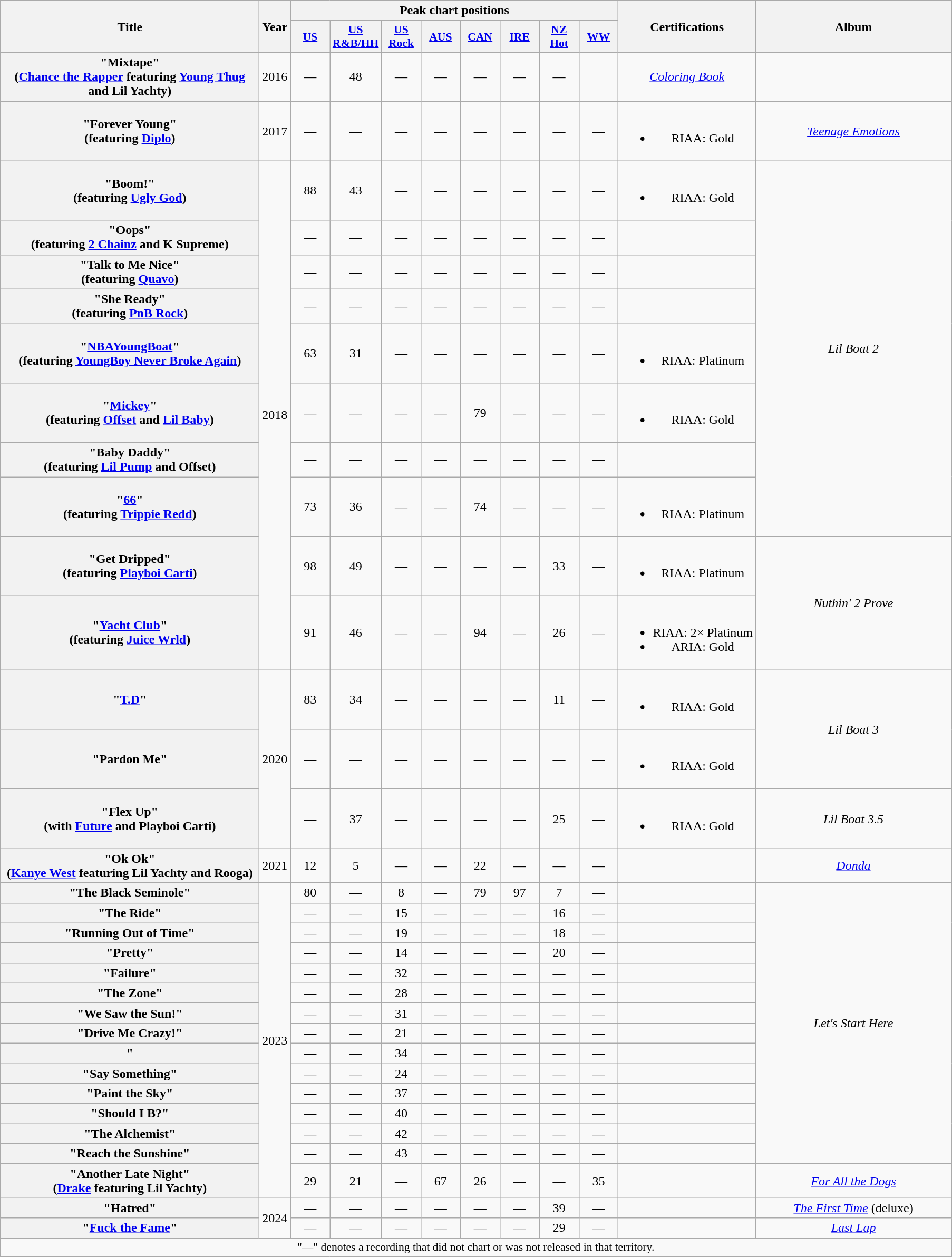<table class="wikitable plainrowheaders" style="text-align:center;">
<tr>
<th scope="col" rowspan="2" style="width:20em;">Title</th>
<th scope="col" rowspan="2" style="width:1em;">Year</th>
<th scope="col" colspan="8">Peak chart positions</th>
<th scope="col" rowspan="2">Certifications</th>
<th scope="col" rowspan="2" style="width:15em;">Album</th>
</tr>
<tr>
<th scope="col" style="width:3em;font-size:90%;"><a href='#'>US</a><br></th>
<th scope="col" style="width:3em;font-size:90%;"><a href='#'>US R&B/HH</a><br></th>
<th scope="col" style="width:3em;font-size:90%;"><a href='#'>US<br>Rock</a><br></th>
<th scope="col" style="width:3em;font-size:90%;"><a href='#'>AUS</a><br></th>
<th scope="col" style="width:3em;font-size:90%;"><a href='#'>CAN</a><br></th>
<th scope="col" style="width:3em;font-size:90%;"><a href='#'>IRE</a><br></th>
<th scope="col" style="width:3em;font-size:90%;"><a href='#'>NZ<br>Hot</a><br></th>
<th scope="col" style="width:3em;font-size:90%;"><a href='#'>WW</a><br></th>
</tr>
<tr>
<th scope="row">"Mixtape"<br><span>(<a href='#'>Chance the Rapper</a> featuring <a href='#'>Young Thug</a> and Lil Yachty)</span></th>
<td>2016</td>
<td>—</td>
<td>48</td>
<td>—</td>
<td>—</td>
<td>—</td>
<td>—</td>
<td>—</td>
<td></td>
<td><em><a href='#'>Coloring Book</a></em></td>
</tr>
<tr>
<th scope="row">"Forever Young"<br><span>(featuring <a href='#'>Diplo</a>)</span></th>
<td>2017</td>
<td>—</td>
<td>—</td>
<td>—</td>
<td>—</td>
<td>—</td>
<td>—</td>
<td>—</td>
<td>—</td>
<td><br><ul><li>RIAA: Gold</li></ul></td>
<td><em><a href='#'>Teenage Emotions</a></em></td>
</tr>
<tr>
<th scope="row">"Boom!"<br><span>(featuring <a href='#'>Ugly God</a>)</span></th>
<td rowspan="10">2018</td>
<td>88</td>
<td>43</td>
<td>—</td>
<td>—</td>
<td>—</td>
<td>—</td>
<td>—</td>
<td>—</td>
<td><br><ul><li>RIAA: Gold</li></ul></td>
<td rowspan="8"><em>Lil Boat 2</em></td>
</tr>
<tr>
<th scope="row">"Oops"<br><span>(featuring <a href='#'>2 Chainz</a> and K Supreme)</span></th>
<td>—</td>
<td>—</td>
<td>—</td>
<td>—</td>
<td>—</td>
<td>—</td>
<td>—</td>
<td>—</td>
<td></td>
</tr>
<tr>
<th scope="row">"Talk to Me Nice"<br><span>(featuring <a href='#'>Quavo</a>)</span></th>
<td>—</td>
<td>—</td>
<td>—</td>
<td>—</td>
<td>—</td>
<td>—</td>
<td>—</td>
<td>—</td>
<td></td>
</tr>
<tr>
<th scope="row">"She Ready"<br><span>(featuring <a href='#'>PnB Rock</a>)</span></th>
<td>—</td>
<td>—</td>
<td>—</td>
<td>—</td>
<td>—</td>
<td>—</td>
<td>—</td>
<td>—</td>
<td></td>
</tr>
<tr>
<th scope="row">"<a href='#'>NBAYoungBoat</a>"<br><span>(featuring <a href='#'>YoungBoy Never Broke Again</a>)</span></th>
<td>63</td>
<td>31</td>
<td>—</td>
<td>—</td>
<td>—</td>
<td>—</td>
<td>—</td>
<td>—</td>
<td><br><ul><li>RIAA: Platinum</li></ul></td>
</tr>
<tr>
<th scope="row">"<a href='#'>Mickey</a>"<br><span>(featuring <a href='#'>Offset</a> and <a href='#'>Lil Baby</a>)</span></th>
<td>—</td>
<td>—</td>
<td>—</td>
<td>—</td>
<td>79</td>
<td>—</td>
<td>—</td>
<td>—</td>
<td><br><ul><li>RIAA: Gold</li></ul></td>
</tr>
<tr>
<th scope="row">"Baby Daddy"<br><span>(featuring <a href='#'>Lil Pump</a> and Offset)</span></th>
<td>—</td>
<td>—</td>
<td>—</td>
<td>—</td>
<td>—</td>
<td>—</td>
<td>—</td>
<td>—</td>
<td></td>
</tr>
<tr>
<th scope="row">"<a href='#'>66</a>"<br><span>(featuring <a href='#'>Trippie Redd</a>)</span></th>
<td>73</td>
<td>36</td>
<td>—</td>
<td>—</td>
<td>74</td>
<td>—</td>
<td>—</td>
<td>—</td>
<td><br><ul><li>RIAA: Platinum</li></ul></td>
</tr>
<tr>
<th scope="row">"Get Dripped"<br><span>(featuring <a href='#'>Playboi Carti</a>)</span></th>
<td>98</td>
<td>49</td>
<td>—</td>
<td>—</td>
<td>—</td>
<td>—</td>
<td>33</td>
<td>—</td>
<td><br><ul><li>RIAA: Platinum</li></ul></td>
<td rowspan="2"><em>Nuthin' 2 Prove</em></td>
</tr>
<tr>
<th scope="row">"<a href='#'>Yacht Club</a>"<br><span>(featuring <a href='#'>Juice Wrld</a>)</span></th>
<td>91</td>
<td>46</td>
<td>—</td>
<td>—</td>
<td>94</td>
<td>—</td>
<td>26</td>
<td>—</td>
<td><br><ul><li>RIAA: 2× Platinum</li><li>ARIA: Gold</li></ul></td>
</tr>
<tr>
<th scope="row">"<a href='#'>T.D</a>"<br></th>
<td rowspan="3">2020</td>
<td>83</td>
<td>34</td>
<td>—</td>
<td>—</td>
<td>—</td>
<td>—</td>
<td>11</td>
<td>—</td>
<td><br><ul><li>RIAA: Gold</li></ul></td>
<td rowspan="2"><em>Lil Boat 3</em></td>
</tr>
<tr>
<th scope="row">"Pardon Me"<br></th>
<td>—</td>
<td>—</td>
<td>—</td>
<td>—</td>
<td>—</td>
<td>—</td>
<td>—</td>
<td>—</td>
<td><br><ul><li>RIAA: Gold</li></ul></td>
</tr>
<tr>
<th scope="row">"Flex Up"<br><span>(with <a href='#'>Future</a> and Playboi Carti)</span></th>
<td>—</td>
<td>37</td>
<td>—</td>
<td>—</td>
<td>—</td>
<td>—</td>
<td>25</td>
<td>—</td>
<td><br><ul><li>RIAA: Gold</li></ul></td>
<td><em>Lil Boat 3.5</em></td>
</tr>
<tr>
<th scope="row">"Ok Ok"<br><span>(<a href='#'>Kanye West</a> featuring Lil Yachty and Rooga)</span></th>
<td>2021</td>
<td>12</td>
<td>5</td>
<td>—</td>
<td>—</td>
<td>22</td>
<td>—</td>
<td>—</td>
<td>—</td>
<td></td>
<td><em><a href='#'>Donda</a></em></td>
</tr>
<tr>
<th scope="row">"The Black Seminole"</th>
<td rowspan="15">2023</td>
<td>80</td>
<td>—</td>
<td>8</td>
<td>—</td>
<td>79</td>
<td>97</td>
<td>7</td>
<td>—</td>
<td></td>
<td rowspan="14"><em>Let's Start Here</em></td>
</tr>
<tr>
<th scope="row">"The Ride"</th>
<td>—</td>
<td>—</td>
<td>15</td>
<td>—</td>
<td>—</td>
<td>—</td>
<td>16</td>
<td>—</td>
<td></td>
</tr>
<tr>
<th scope="row">"Running Out of Time"</th>
<td>—</td>
<td>—</td>
<td>19</td>
<td>—</td>
<td>—</td>
<td>—</td>
<td>18</td>
<td>—</td>
<td></td>
</tr>
<tr>
<th scope="row">"Pretty"</th>
<td>—</td>
<td>—</td>
<td>14</td>
<td>—</td>
<td>—</td>
<td>—</td>
<td>20</td>
<td>—</td>
<td></td>
</tr>
<tr>
<th scope="row">"Failure"</th>
<td>—</td>
<td>—</td>
<td>32</td>
<td>—</td>
<td>—</td>
<td>—</td>
<td>—</td>
<td>—</td>
<td></td>
</tr>
<tr>
<th scope="row">"The Zone"</th>
<td>—</td>
<td>—</td>
<td>28</td>
<td>—</td>
<td>—</td>
<td>—</td>
<td>—</td>
<td>—</td>
<td></td>
</tr>
<tr>
<th scope="row">"We Saw the Sun!"</th>
<td>—</td>
<td>—</td>
<td>31</td>
<td>—</td>
<td>—</td>
<td>—</td>
<td>—</td>
<td>—</td>
<td></td>
</tr>
<tr>
<th scope="row">"Drive Me Crazy!"</th>
<td>—</td>
<td>—</td>
<td>21</td>
<td>—</td>
<td>—</td>
<td>—</td>
<td>—</td>
<td>—</td>
<td></td>
</tr>
<tr>
<th scope="row">"</th>
<td>—</td>
<td>—</td>
<td>34</td>
<td>—</td>
<td>—</td>
<td>—</td>
<td>—</td>
<td>—</td>
<td></td>
</tr>
<tr>
<th scope="row">"Say Something"</th>
<td>—</td>
<td>—</td>
<td>24</td>
<td>—</td>
<td>—</td>
<td>—</td>
<td>—</td>
<td>—</td>
<td></td>
</tr>
<tr>
<th scope="row">"Paint the Sky"</th>
<td>—</td>
<td>—</td>
<td>37</td>
<td>—</td>
<td>—</td>
<td>—</td>
<td>—</td>
<td>—</td>
<td></td>
</tr>
<tr>
<th scope="row">"Should I B?"</th>
<td>—</td>
<td>—</td>
<td>40</td>
<td>—</td>
<td>—</td>
<td>—</td>
<td>—</td>
<td>—</td>
<td></td>
</tr>
<tr>
<th scope="row">"The Alchemist"</th>
<td>—</td>
<td>—</td>
<td>42</td>
<td>—</td>
<td>—</td>
<td>—</td>
<td>—</td>
<td>—</td>
<td></td>
</tr>
<tr>
<th scope="row">"Reach the Sunshine"</th>
<td>—</td>
<td>—</td>
<td>43</td>
<td>—</td>
<td>—</td>
<td>—</td>
<td>—</td>
<td>—</td>
<td></td>
</tr>
<tr>
<th scope="row">"Another Late Night"<br><span>(<a href='#'>Drake</a> featuring Lil Yachty)</span></th>
<td>29</td>
<td>21</td>
<td>—</td>
<td>67</td>
<td>26</td>
<td>—</td>
<td>—</td>
<td>35</td>
<td></td>
<td><em><a href='#'>For All the Dogs</a></em></td>
</tr>
<tr>
<th scope="row">"Hatred"<br></th>
<td rowspan="2">2024</td>
<td>—</td>
<td>—</td>
<td>—</td>
<td>—</td>
<td>—</td>
<td>—</td>
<td>39</td>
<td>—</td>
<td></td>
<td><em><a href='#'>The First Time</a></em> (deluxe)</td>
</tr>
<tr>
<th scope="row">"<a href='#'>Fuck the Fame</a>"<br></th>
<td>—</td>
<td>—</td>
<td>—</td>
<td>—</td>
<td>—</td>
<td>—</td>
<td>29<br></td>
<td>—</td>
<td></td>
<td><em><a href='#'>Last Lap</a></em></td>
</tr>
<tr>
<td colspan="13" style="font-size:90%">"—" denotes a recording that did not chart or was not released in that territory.</td>
</tr>
</table>
